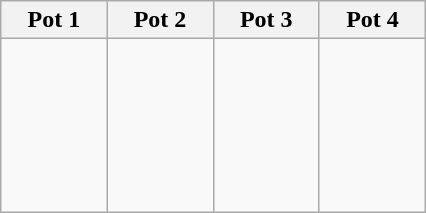<table class="wikitable">
<tr>
<th width=15%>Pot 1</th>
<th width=15%>Pot 2</th>
<th width=15%>Pot 3</th>
<th width=15%>Pot 4</th>
</tr>
<tr>
<td valign="top"><br><br><br><br><br><br></td>
<td valign="top"><br><br><br><br><br><br></td>
<td valign="top"><br><br><br><br><br><br></td>
<td valign="top"><br></td>
</tr>
</table>
